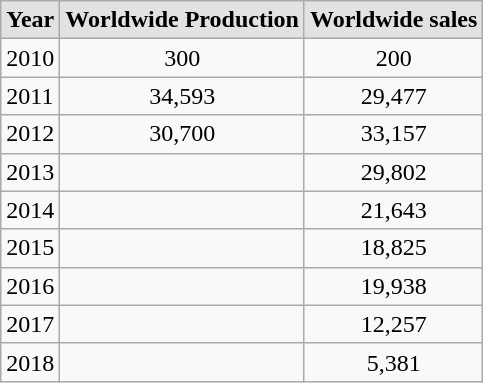<table class="wikitable" style=";">
<tr align="center">
<td style="background:#e2e2e2;"><strong>Year</strong></td>
<td style="background:#e2e2e2;"><strong>Worldwide Production</strong></td>
<td style="background:#e2e2e2;"><strong>Worldwide sales</strong></td>
</tr>
<tr>
<td>2010</td>
<td align="center">300</td>
<td align="center">200</td>
</tr>
<tr>
<td>2011</td>
<td align="center">34,593</td>
<td align="center">29,477</td>
</tr>
<tr>
<td>2012</td>
<td align="center">30,700</td>
<td align="center">33,157</td>
</tr>
<tr>
<td>2013</td>
<td></td>
<td align="center">29,802</td>
</tr>
<tr>
<td>2014</td>
<td></td>
<td align="center">21,643</td>
</tr>
<tr>
<td>2015</td>
<td></td>
<td align="center">18,825</td>
</tr>
<tr>
<td>2016</td>
<td></td>
<td align="center">19,938</td>
</tr>
<tr>
<td>2017</td>
<td></td>
<td align="center">12,257</td>
</tr>
<tr>
<td>2018</td>
<td></td>
<td align="center">5,381</td>
</tr>
</table>
